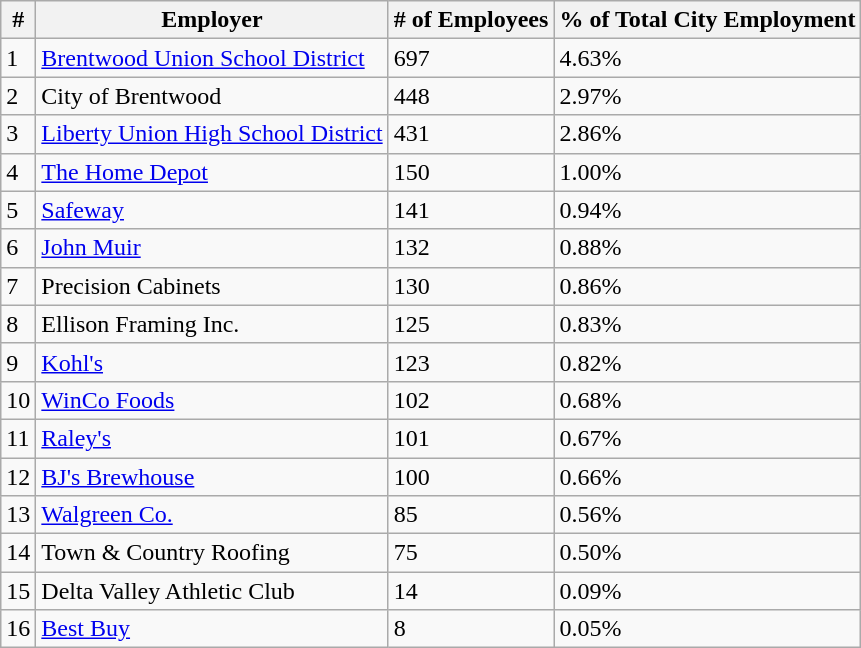<table class="wikitable">
<tr>
<th>#</th>
<th>Employer</th>
<th># of Employees</th>
<th>% of Total City Employment</th>
</tr>
<tr>
<td>1</td>
<td><a href='#'>Brentwood Union School District</a></td>
<td>697</td>
<td>4.63%</td>
</tr>
<tr>
<td>2</td>
<td>City of Brentwood</td>
<td>448</td>
<td>2.97%</td>
</tr>
<tr>
<td>3</td>
<td><a href='#'>Liberty Union High School District</a></td>
<td>431</td>
<td>2.86%</td>
</tr>
<tr>
<td>4</td>
<td><a href='#'>The Home Depot</a></td>
<td>150</td>
<td>1.00%</td>
</tr>
<tr>
<td>5</td>
<td><a href='#'>Safeway</a></td>
<td>141</td>
<td>0.94%</td>
</tr>
<tr>
<td>6</td>
<td><a href='#'>John Muir</a></td>
<td>132</td>
<td>0.88%</td>
</tr>
<tr>
<td>7</td>
<td>Precision Cabinets</td>
<td>130</td>
<td>0.86%</td>
</tr>
<tr>
<td>8</td>
<td>Ellison Framing Inc.</td>
<td>125</td>
<td>0.83%</td>
</tr>
<tr>
<td>9</td>
<td><a href='#'>Kohl's</a></td>
<td>123</td>
<td>0.82%</td>
</tr>
<tr>
<td>10</td>
<td><a href='#'>WinCo Foods</a></td>
<td>102</td>
<td>0.68%</td>
</tr>
<tr>
<td>11</td>
<td><a href='#'>Raley's</a></td>
<td>101</td>
<td>0.67%</td>
</tr>
<tr>
<td>12</td>
<td><a href='#'>BJ's Brewhouse</a></td>
<td>100</td>
<td>0.66%</td>
</tr>
<tr>
<td>13</td>
<td><a href='#'>Walgreen Co.</a></td>
<td>85</td>
<td>0.56%</td>
</tr>
<tr>
<td>14</td>
<td>Town & Country Roofing</td>
<td>75</td>
<td>0.50%</td>
</tr>
<tr>
<td>15</td>
<td>Delta Valley Athletic Club</td>
<td>14</td>
<td>0.09%</td>
</tr>
<tr>
<td>16</td>
<td><a href='#'>Best Buy</a></td>
<td>8</td>
<td>0.05%</td>
</tr>
</table>
